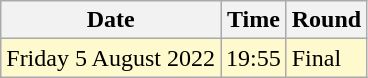<table class="wikitable">
<tr>
<th>Date</th>
<th>Time</th>
<th>Round</th>
</tr>
<tr>
<td style=background:lemonchiffon>Friday 5 August 2022</td>
<td style=background:lemonchiffon>19:55</td>
<td style=background:lemonchiffon>Final</td>
</tr>
</table>
